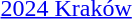<table>
<tr>
<td><a href='#'>2024 Kraków</a></td>
<td></td>
<td></td>
<td></td>
</tr>
</table>
